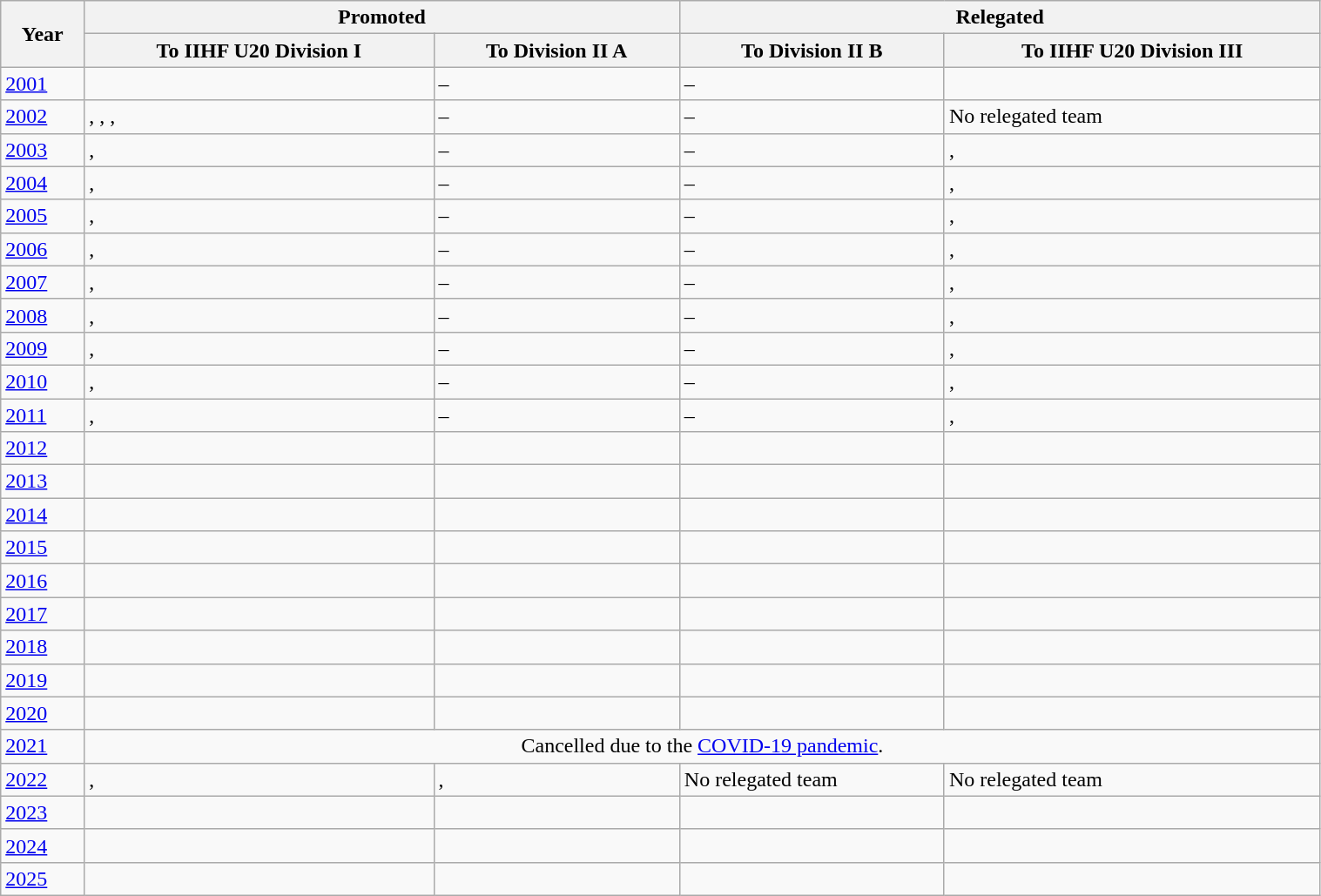<table class="wikitable" width=80%>
<tr>
<th rowspan=2>Year</th>
<th colspan=2>Promoted</th>
<th colspan=2>Relegated</th>
</tr>
<tr>
<th>To IIHF U20 Division I</th>
<th>To Division II A</th>
<th>To Division II B</th>
<th>To IIHF U20 Division III</th>
</tr>
<tr>
<td><a href='#'>2001</a></td>
<td></td>
<td>–</td>
<td>–</td>
<td></td>
</tr>
<tr>
<td><a href='#'>2002</a></td>
<td>, , , </td>
<td>–</td>
<td>–</td>
<td>No relegated team</td>
</tr>
<tr>
<td><a href='#'>2003</a></td>
<td>, </td>
<td>–</td>
<td>–</td>
<td>, </td>
</tr>
<tr>
<td><a href='#'>2004</a></td>
<td>, </td>
<td>–</td>
<td>–</td>
<td>, </td>
</tr>
<tr>
<td><a href='#'>2005</a></td>
<td>, </td>
<td>–</td>
<td>–</td>
<td>, </td>
</tr>
<tr>
<td><a href='#'>2006</a></td>
<td>, </td>
<td>–</td>
<td>–</td>
<td>, </td>
</tr>
<tr>
<td><a href='#'>2007</a></td>
<td>, </td>
<td>–</td>
<td>–</td>
<td>, </td>
</tr>
<tr>
<td><a href='#'>2008</a></td>
<td>, </td>
<td>–</td>
<td>–</td>
<td>, </td>
</tr>
<tr>
<td><a href='#'>2009</a></td>
<td>, </td>
<td>–</td>
<td>–</td>
<td>,</td>
</tr>
<tr>
<td><a href='#'>2010</a></td>
<td>, </td>
<td>–</td>
<td>–</td>
<td>, </td>
</tr>
<tr>
<td><a href='#'>2011</a></td>
<td>, </td>
<td>–</td>
<td>–</td>
<td>, </td>
</tr>
<tr>
<td><a href='#'>2012</a></td>
<td></td>
<td></td>
<td></td>
<td></td>
</tr>
<tr>
<td><a href='#'>2013</a></td>
<td></td>
<td></td>
<td></td>
<td></td>
</tr>
<tr>
<td><a href='#'>2014</a></td>
<td></td>
<td></td>
<td></td>
<td></td>
</tr>
<tr>
<td><a href='#'>2015</a></td>
<td></td>
<td></td>
<td></td>
<td></td>
</tr>
<tr>
<td><a href='#'>2016</a></td>
<td></td>
<td></td>
<td></td>
<td></td>
</tr>
<tr>
<td><a href='#'>2017</a></td>
<td></td>
<td></td>
<td></td>
<td></td>
</tr>
<tr>
<td><a href='#'>2018</a></td>
<td></td>
<td></td>
<td></td>
<td></td>
</tr>
<tr>
<td><a href='#'>2019</a></td>
<td></td>
<td></td>
<td></td>
<td></td>
</tr>
<tr>
<td><a href='#'>2020</a></td>
<td></td>
<td></td>
<td></td>
<td></td>
</tr>
<tr>
<td><a href='#'>2021</a></td>
<td colspan=4 align=center>Cancelled due to the <a href='#'>COVID-19 pandemic</a>.</td>
</tr>
<tr>
<td><a href='#'>2022</a></td>
<td>, </td>
<td>, </td>
<td>No relegated team</td>
<td>No relegated team</td>
</tr>
<tr>
<td><a href='#'>2023</a></td>
<td></td>
<td></td>
<td></td>
<td></td>
</tr>
<tr>
<td><a href='#'>2024</a></td>
<td></td>
<td></td>
<td></td>
<td></td>
</tr>
<tr>
<td><a href='#'>2025</a></td>
<td></td>
<td></td>
<td></td>
<td></td>
</tr>
</table>
